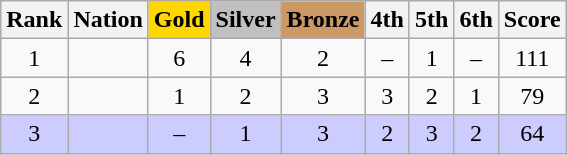<table class="wikitable sortable" style="text-align:center">
<tr>
<th>Rank</th>
<th>Nation</th>
<td bgcolor="gold"><strong>Gold</strong></td>
<td bgcolor="silver"><strong>Silver</strong></td>
<td bgcolor=cc9966><strong>Bronze</strong></td>
<th>4th</th>
<th>5th</th>
<th>6th</th>
<th>Score</th>
</tr>
<tr>
<td>1</td>
<td align=left></td>
<td>6</td>
<td>4</td>
<td>2</td>
<td>–</td>
<td>1</td>
<td>–</td>
<td>111</td>
</tr>
<tr>
<td>2</td>
<td align=left></td>
<td>1</td>
<td>2</td>
<td>3</td>
<td>3</td>
<td>2</td>
<td>1</td>
<td>79</td>
</tr>
<tr style="background-color:#ccccff">
<td>3</td>
<td align=left></td>
<td>–</td>
<td>1</td>
<td>3</td>
<td>2</td>
<td>3</td>
<td>2</td>
<td>64</td>
</tr>
</table>
